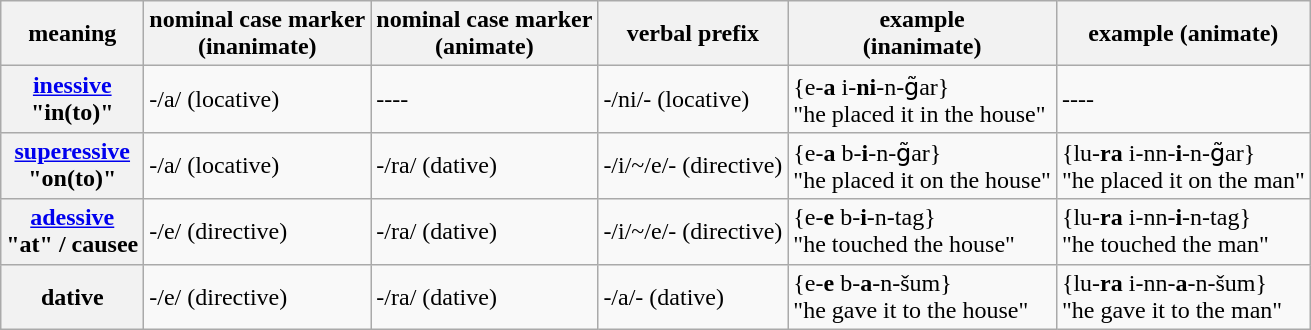<table class="wikitable">
<tr>
<th>meaning</th>
<th>nominal case marker<br>(inanimate)</th>
<th>nominal case marker<br>(animate)</th>
<th>verbal prefix</th>
<th>example<br>(inanimate)</th>
<th>example (animate)</th>
</tr>
<tr>
<th><a href='#'>inessive</a><br>"in(to)"</th>
<td>-/a/ (locative)</td>
<td>----</td>
<td>-/ni/- (locative)</td>
<td>{e-<strong>a</strong> i-<strong>ni</strong>-n-g̃ar}<br>"he placed it in the house"</td>
<td>----</td>
</tr>
<tr>
<th><a href='#'>superessive</a><br>"on(to)"</th>
<td>-/a/ (locative)</td>
<td>-/ra/ (dative)</td>
<td>-/i/~/e/- (directive)</td>
<td>{e-<strong>a</strong> b-<strong>i</strong>-n-g̃ar}<br>"he placed it on the house"</td>
<td>{lu-<strong>ra</strong> i-nn-<strong>i</strong>-n-g̃ar}<br>"he placed it on the man"</td>
</tr>
<tr>
<th><a href='#'>adessive</a><br>"at" / causee</th>
<td>-/e/ (directive)</td>
<td>-/ra/ (dative)</td>
<td>-/i/~/e/- (directive)</td>
<td>{e-<strong>e</strong> b-<strong>i</strong>-n-tag}<br>"he touched the house"</td>
<td>{lu-<strong>ra</strong> i-nn-<strong>i</strong>-n-tag}<br>"he touched the man"</td>
</tr>
<tr>
<th>dative</th>
<td>-/e/ (directive)</td>
<td>-/ra/ (dative)</td>
<td>-/a/- (dative)</td>
<td>{e-<strong>e</strong> b-<strong>a</strong>-n-šum}<br>"he gave it to the house"</td>
<td>{lu-<strong>ra</strong> i-nn-<strong>a</strong>-n-šum}<br>"he gave it to the man"</td>
</tr>
</table>
